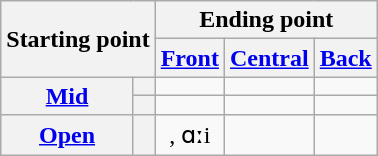<table class="wikitable">
<tr>
<th rowspan="2" colspan="2">Starting point</th>
<th colspan="3">Ending point</th>
</tr>
<tr>
<th><a href='#'>Front</a></th>
<th><a href='#'>Central</a></th>
<th><a href='#'>Back</a></th>
</tr>
<tr align="center">
<th rowspan="2"><a href='#'>Mid</a></th>
<th></th>
<td></td>
<td></td>
<td></td>
</tr>
<tr align="center">
<th></th>
<td></td>
<td></td>
<td></td>
</tr>
<tr align="center">
<th><a href='#'>Open</a></th>
<th></th>
<td>, ɑːi</td>
<td></td>
<td></td>
</tr>
</table>
